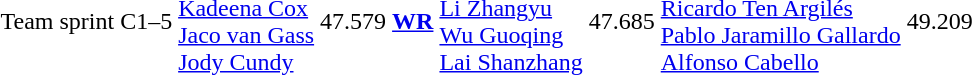<table>
<tr>
<td>Team sprint<br></td>
<td>C1–5</td>
<td><br><a href='#'>Kadeena Cox</a><br> <a href='#'>Jaco van Gass</a><br><a href='#'>Jody Cundy</a></td>
<td>47.579 <strong><a href='#'>WR</a></strong></td>
<td><br><a href='#'>Li Zhangyu</a><br> <a href='#'>Wu Guoqing</a><br><a href='#'>Lai Shanzhang</a></td>
<td>47.685</td>
<td><br><a href='#'>Ricardo Ten Argilés</a><br> <a href='#'>Pablo Jaramillo Gallardo</a><br><a href='#'>Alfonso Cabello</a></td>
<td>49.209</td>
</tr>
</table>
